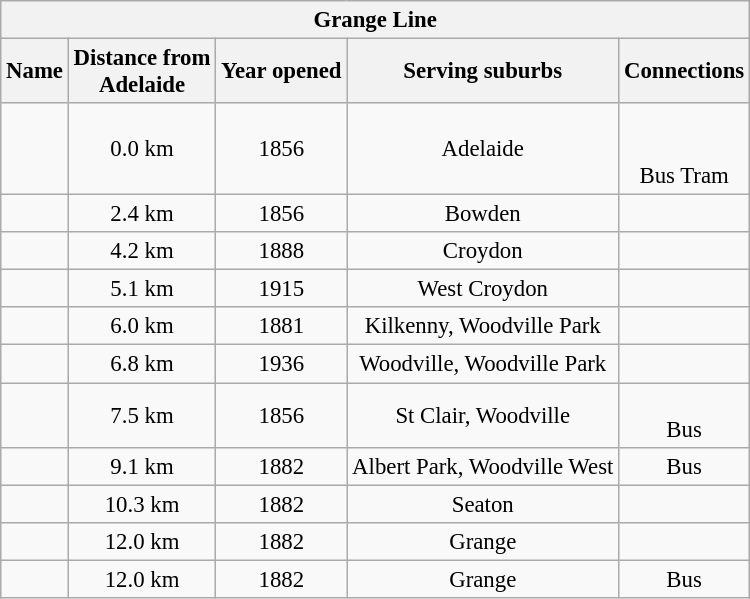<table class="wikitable" style="font-size:95%; text-align:center;">
<tr>
<th colspan=7 style=background:#><span>Grange Line</span></th>
</tr>
<tr>
<th>Name</th>
<th>Distance from<br>Adelaide</th>
<th>Year opened</th>
<th>Serving suburbs</th>
<th>Connections</th>
</tr>
<tr>
<td><strong></strong></td>
<td>0.0 km</td>
<td>1856</td>
<td>Adelaide</td>
<td>  <br><br> Bus
 Tram</td>
</tr>
<tr>
<td><strong></strong></td>
<td>2.4 km</td>
<td>1856</td>
<td>Bowden</td>
<td></td>
</tr>
<tr>
<td><strong></strong></td>
<td>4.2 km</td>
<td>1888</td>
<td>Croydon</td>
<td></td>
</tr>
<tr>
<td><strong></strong></td>
<td>5.1 km</td>
<td>1915</td>
<td>West Croydon</td>
<td></td>
</tr>
<tr>
<td><strong></strong></td>
<td>6.0 km</td>
<td>1881</td>
<td>Kilkenny, Woodville Park</td>
<td></td>
</tr>
<tr>
<td><strong></strong></td>
<td>6.8 km</td>
<td>1936</td>
<td>Woodville, Woodville Park</td>
<td></td>
</tr>
<tr>
<td><strong></strong></td>
<td>7.5 km</td>
<td>1856</td>
<td>St Clair, Woodville</td>
<td> <br> Bus</td>
</tr>
<tr>
<td><strong></strong></td>
<td>9.1 km</td>
<td>1882</td>
<td>Albert Park, Woodville West</td>
<td> Bus</td>
</tr>
<tr>
<td><strong></strong></td>
<td>10.3 km</td>
<td>1882</td>
<td>Seaton</td>
<td></td>
</tr>
<tr>
<td><strong></strong></td>
<td>12.0 km</td>
<td>1882</td>
<td>Grange</td>
<td></td>
</tr>
<tr>
<td><strong></strong></td>
<td>12.0 km</td>
<td>1882</td>
<td>Grange</td>
<td> Bus</td>
</tr>
</table>
